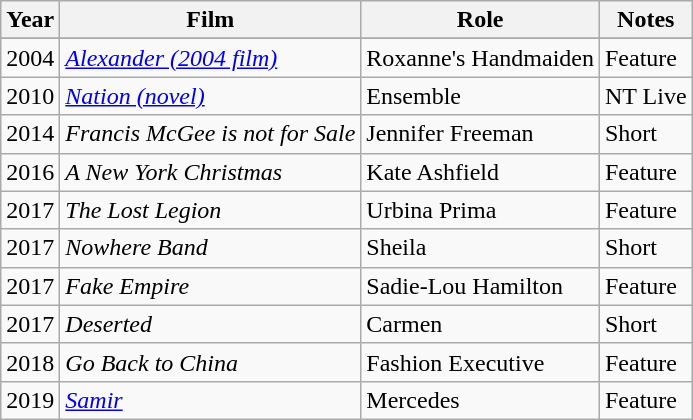<table class="wikitable">
<tr>
<th>Year</th>
<th>Film</th>
<th>Role</th>
<th>Notes</th>
</tr>
<tr>
</tr>
<tr>
<td>2004</td>
<td><em><a href='#'>Alexander (2004 film)</a></em></td>
<td>Roxanne's Handmaiden</td>
<td>Feature</td>
</tr>
<tr>
<td>2010</td>
<td><em><a href='#'>Nation (novel)</a></em></td>
<td>Ensemble</td>
<td>NT Live</td>
</tr>
<tr>
<td>2014</td>
<td><em>Francis McGee is not for Sale</em></td>
<td>Jennifer Freeman</td>
<td>Short</td>
</tr>
<tr>
<td>2016</td>
<td><em>A New York Christmas</em></td>
<td>Kate Ashfield</td>
<td>Feature</td>
</tr>
<tr>
<td>2017</td>
<td><em>The Lost Legion</em></td>
<td>Urbina Prima</td>
<td>Feature</td>
</tr>
<tr>
<td>2017</td>
<td><em>Nowhere Band</em></td>
<td>Sheila</td>
<td>Short</td>
</tr>
<tr>
<td>2017</td>
<td><em>Fake Empire</em></td>
<td>Sadie-Lou Hamilton</td>
<td>Feature</td>
</tr>
<tr>
<td>2017</td>
<td><em>Deserted</em></td>
<td>Carmen</td>
<td>Short</td>
</tr>
<tr>
<td>2018</td>
<td><em>Go Back to China</em></td>
<td>Fashion Executive</td>
<td>Feature</td>
</tr>
<tr>
<td>2019</td>
<td><a href='#'><em>Samir</em></a></td>
<td>Mercedes</td>
<td>Feature</td>
</tr>
</table>
